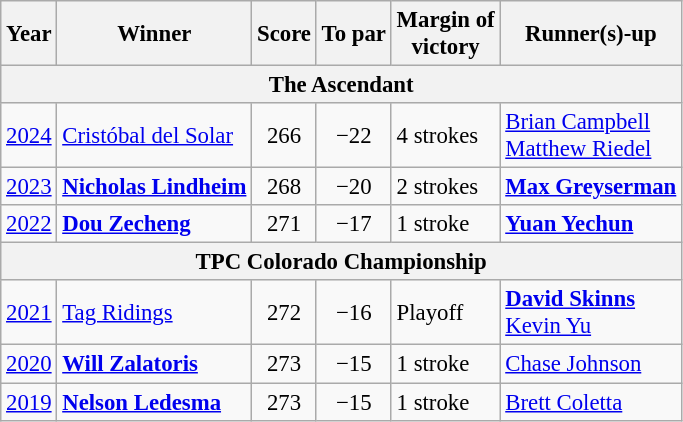<table class=wikitable style=font-size:95%>
<tr>
<th>Year</th>
<th>Winner</th>
<th>Score</th>
<th>To par</th>
<th>Margin of<br>victory</th>
<th>Runner(s)-up</th>
</tr>
<tr>
<th colspan=6>The Ascendant</th>
</tr>
<tr>
<td><a href='#'>2024</a></td>
<td> <a href='#'>Cristóbal del Solar</a></td>
<td align=center>266</td>
<td align=center>−22</td>
<td>4 strokes</td>
<td> <a href='#'>Brian Campbell</a><br> <a href='#'>Matthew Riedel</a></td>
</tr>
<tr>
<td><a href='#'>2023</a></td>
<td> <strong><a href='#'>Nicholas Lindheim</a></strong></td>
<td align=center>268</td>
<td align=center>−20</td>
<td>2 strokes</td>
<td> <strong><a href='#'>Max Greyserman</a></strong></td>
</tr>
<tr>
<td><a href='#'>2022</a></td>
<td> <strong><a href='#'>Dou Zecheng</a></strong></td>
<td align=center>271</td>
<td align=center>−17</td>
<td>1 stroke</td>
<td> <strong><a href='#'>Yuan Yechun</a></strong></td>
</tr>
<tr>
<th colspan=6>TPC Colorado Championship</th>
</tr>
<tr>
<td><a href='#'>2021</a></td>
<td> <a href='#'>Tag Ridings</a></td>
<td align=center>272</td>
<td align=center>−16</td>
<td>Playoff</td>
<td> <strong><a href='#'>David Skinns</a></strong><br> <a href='#'>Kevin Yu</a></td>
</tr>
<tr>
<td><a href='#'>2020</a></td>
<td> <strong><a href='#'>Will Zalatoris</a></strong></td>
<td align=center>273</td>
<td align=center>−15</td>
<td>1 stroke</td>
<td> <a href='#'>Chase Johnson</a></td>
</tr>
<tr>
<td><a href='#'>2019</a></td>
<td> <strong><a href='#'>Nelson Ledesma</a></strong></td>
<td align=center>273</td>
<td align=center>−15</td>
<td>1 stroke</td>
<td> <a href='#'>Brett Coletta</a></td>
</tr>
</table>
